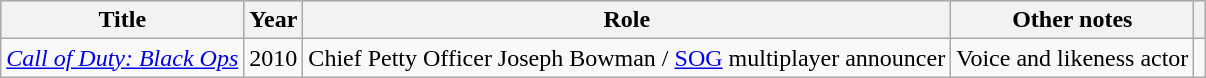<table class="wikitable">
<tr style="background:#b0c4de; text-align:center;">
<th>Title</th>
<th>Year</th>
<th>Role</th>
<th>Other notes</th>
<th></th>
</tr>
<tr>
<td><em><a href='#'>Call of Duty: Black Ops</a></em></td>
<td>2010</td>
<td>Chief Petty Officer Joseph Bowman / <a href='#'>SOG</a> multiplayer announcer</td>
<td>Voice and likeness actor</td>
<td></td>
</tr>
</table>
